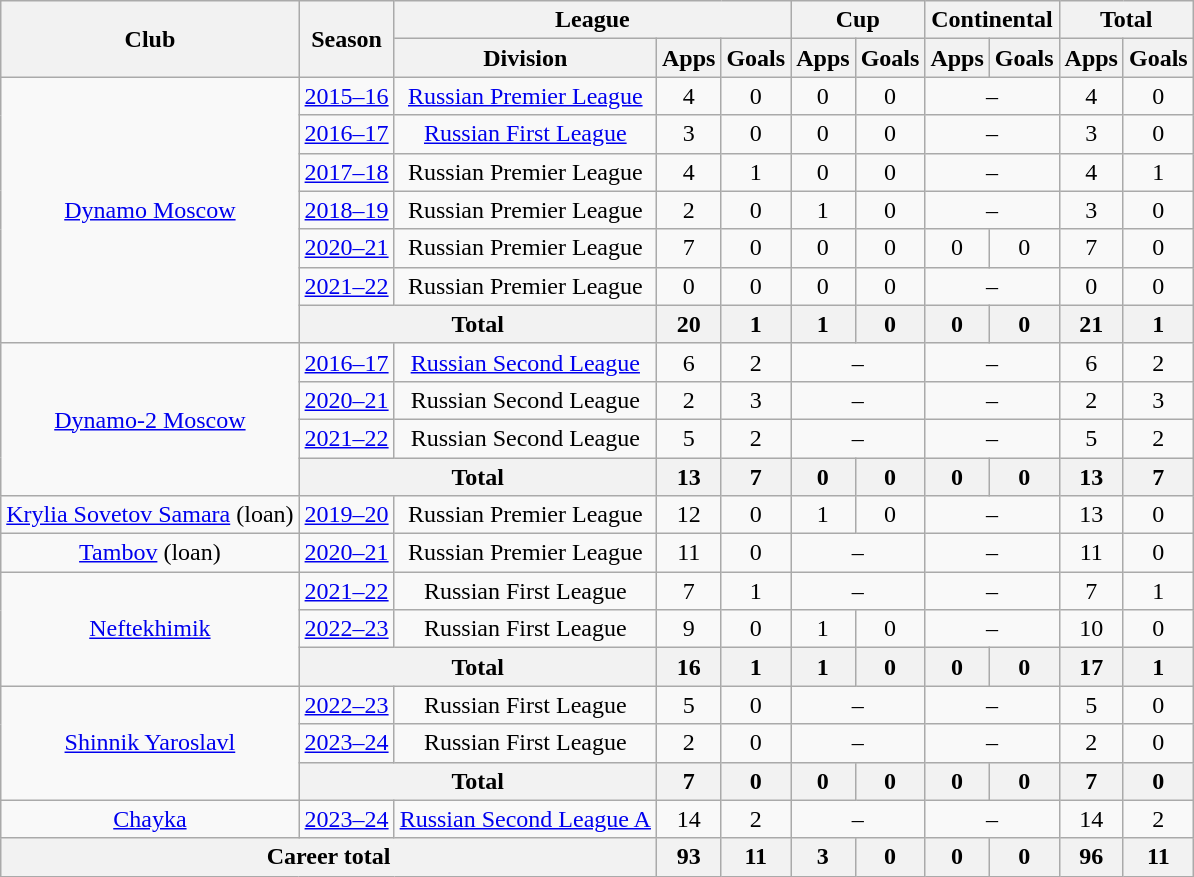<table class="wikitable" style="text-align: center;">
<tr>
<th rowspan=2>Club</th>
<th rowspan=2>Season</th>
<th colspan=3>League</th>
<th colspan=2>Cup</th>
<th colspan=2>Continental</th>
<th colspan=2>Total</th>
</tr>
<tr>
<th>Division</th>
<th>Apps</th>
<th>Goals</th>
<th>Apps</th>
<th>Goals</th>
<th>Apps</th>
<th>Goals</th>
<th>Apps</th>
<th>Goals</th>
</tr>
<tr>
<td rowspan="7"><a href='#'>Dynamo Moscow</a></td>
<td><a href='#'>2015–16</a></td>
<td><a href='#'>Russian Premier League</a></td>
<td>4</td>
<td>0</td>
<td>0</td>
<td>0</td>
<td colspan=2>–</td>
<td>4</td>
<td>0</td>
</tr>
<tr>
<td><a href='#'>2016–17</a></td>
<td><a href='#'>Russian First League</a></td>
<td>3</td>
<td>0</td>
<td>0</td>
<td>0</td>
<td colspan=2>–</td>
<td>3</td>
<td>0</td>
</tr>
<tr>
<td><a href='#'>2017–18</a></td>
<td>Russian Premier League</td>
<td>4</td>
<td>1</td>
<td>0</td>
<td>0</td>
<td colspan=2>–</td>
<td>4</td>
<td>1</td>
</tr>
<tr>
<td><a href='#'>2018–19</a></td>
<td>Russian Premier League</td>
<td>2</td>
<td>0</td>
<td>1</td>
<td>0</td>
<td colspan=2>–</td>
<td>3</td>
<td>0</td>
</tr>
<tr>
<td><a href='#'>2020–21</a></td>
<td>Russian Premier League</td>
<td>7</td>
<td>0</td>
<td>0</td>
<td>0</td>
<td>0</td>
<td>0</td>
<td>7</td>
<td>0</td>
</tr>
<tr>
<td><a href='#'>2021–22</a></td>
<td>Russian Premier League</td>
<td>0</td>
<td>0</td>
<td>0</td>
<td>0</td>
<td colspan=2>–</td>
<td>0</td>
<td>0</td>
</tr>
<tr>
<th colspan=2>Total</th>
<th>20</th>
<th>1</th>
<th>1</th>
<th>0</th>
<th>0</th>
<th>0</th>
<th>21</th>
<th>1</th>
</tr>
<tr>
<td rowspan="4"><a href='#'>Dynamo-2 Moscow</a></td>
<td><a href='#'>2016–17</a></td>
<td><a href='#'>Russian Second League</a></td>
<td>6</td>
<td>2</td>
<td colspan=2>–</td>
<td colspan=2>–</td>
<td>6</td>
<td>2</td>
</tr>
<tr>
<td><a href='#'>2020–21</a></td>
<td>Russian Second League</td>
<td>2</td>
<td>3</td>
<td colspan=2>–</td>
<td colspan=2>–</td>
<td>2</td>
<td>3</td>
</tr>
<tr>
<td><a href='#'>2021–22</a></td>
<td>Russian Second League</td>
<td>5</td>
<td>2</td>
<td colspan=2>–</td>
<td colspan=2>–</td>
<td>5</td>
<td>2</td>
</tr>
<tr>
<th colspan=2>Total</th>
<th>13</th>
<th>7</th>
<th>0</th>
<th>0</th>
<th>0</th>
<th>0</th>
<th>13</th>
<th>7</th>
</tr>
<tr>
<td><a href='#'>Krylia Sovetov Samara</a> (loan)</td>
<td><a href='#'>2019–20</a></td>
<td>Russian Premier League</td>
<td>12</td>
<td>0</td>
<td>1</td>
<td>0</td>
<td colspan=2>–</td>
<td>13</td>
<td>0</td>
</tr>
<tr>
<td><a href='#'>Tambov</a> (loan)</td>
<td><a href='#'>2020–21</a></td>
<td>Russian Premier League</td>
<td>11</td>
<td>0</td>
<td colspan=2>–</td>
<td colspan=2>–</td>
<td>11</td>
<td>0</td>
</tr>
<tr>
<td rowspan="3"><a href='#'>Neftekhimik</a></td>
<td><a href='#'>2021–22</a></td>
<td>Russian First League</td>
<td>7</td>
<td>1</td>
<td colspan=2>–</td>
<td colspan=2>–</td>
<td>7</td>
<td>1</td>
</tr>
<tr>
<td><a href='#'>2022–23</a></td>
<td>Russian First League</td>
<td>9</td>
<td>0</td>
<td>1</td>
<td>0</td>
<td colspan=2>–</td>
<td>10</td>
<td>0</td>
</tr>
<tr>
<th colspan=2>Total</th>
<th>16</th>
<th>1</th>
<th>1</th>
<th>0</th>
<th>0</th>
<th>0</th>
<th>17</th>
<th>1</th>
</tr>
<tr>
<td rowspan="3"><a href='#'>Shinnik Yaroslavl</a></td>
<td><a href='#'>2022–23</a></td>
<td>Russian First League</td>
<td>5</td>
<td>0</td>
<td colspan=2>–</td>
<td colspan=2>–</td>
<td>5</td>
<td>0</td>
</tr>
<tr>
<td><a href='#'>2023–24</a></td>
<td>Russian First League</td>
<td>2</td>
<td>0</td>
<td colspan=2>–</td>
<td colspan=2>–</td>
<td>2</td>
<td>0</td>
</tr>
<tr>
<th colspan=2>Total</th>
<th>7</th>
<th>0</th>
<th>0</th>
<th>0</th>
<th>0</th>
<th>0</th>
<th>7</th>
<th>0</th>
</tr>
<tr>
<td><a href='#'>Chayka</a></td>
<td><a href='#'>2023–24</a></td>
<td><a href='#'>Russian Second League A</a></td>
<td>14</td>
<td>2</td>
<td colspan=2>–</td>
<td colspan=2>–</td>
<td>14</td>
<td>2</td>
</tr>
<tr>
<th colspan=3>Career total</th>
<th>93</th>
<th>11</th>
<th>3</th>
<th>0</th>
<th>0</th>
<th>0</th>
<th>96</th>
<th>11</th>
</tr>
</table>
